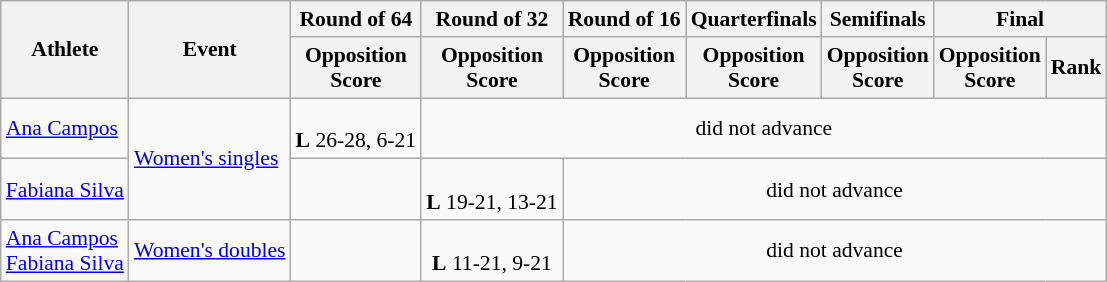<table class="wikitable" border="1" style="font-size:90%">
<tr>
<th rowspan=2>Athlete</th>
<th rowspan=2>Event</th>
<th>Round of 64</th>
<th>Round of 32</th>
<th>Round of 16</th>
<th>Quarterfinals</th>
<th>Semifinals</th>
<th colspan=2>Final</th>
</tr>
<tr>
<th>Opposition<br>Score</th>
<th>Opposition<br>Score</th>
<th>Opposition<br>Score</th>
<th>Opposition<br>Score</th>
<th>Opposition<br>Score</th>
<th>Opposition<br>Score</th>
<th>Rank</th>
</tr>
<tr>
<td><a href='#'>Ana Campos</a></td>
<td rowspan="2"><a href='#'>Women's singles</a></td>
<td align=center><br><strong>L</strong> 26-28, 6-21</td>
<td align=center colspan="6">did not advance</td>
</tr>
<tr>
<td><a href='#'>Fabiana Silva</a></td>
<td></td>
<td align=center><br><strong>L</strong> 19-21, 13-21</td>
<td align=center colspan="5">did not advance</td>
</tr>
<tr>
<td><a href='#'>Ana Campos</a><br><a href='#'>Fabiana Silva</a></td>
<td><a href='#'>Women's doubles</a></td>
<td></td>
<td align=center><br><strong>L</strong> 11-21, 9-21</td>
<td align=center colspan="5">did not advance</td>
</tr>
</table>
